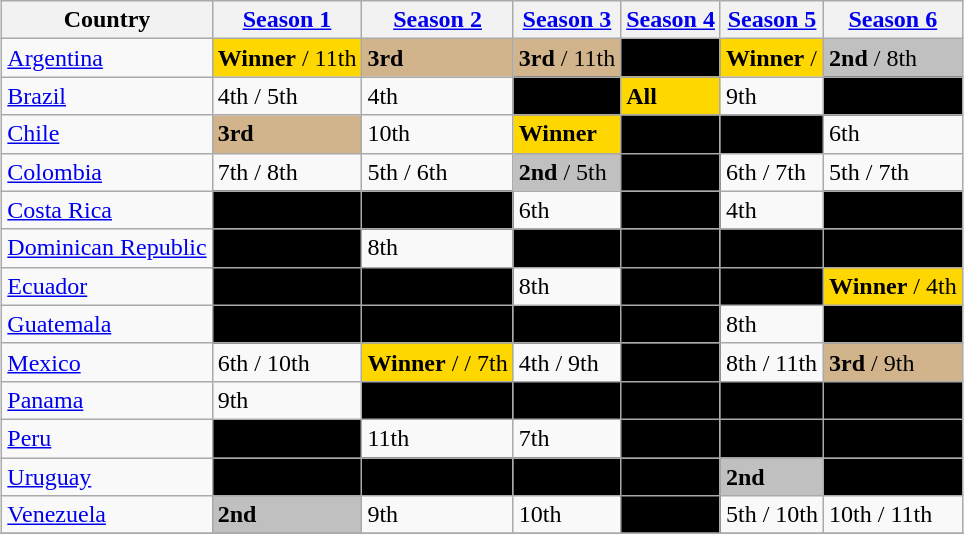<table class="wikitable sortable" style="margin:auto;"style="align:left;">
<tr>
<th>Country</th>
<th><a href='#'>Season 1</a></th>
<th><a href='#'>Season 2</a></th>
<th><a href='#'>Season 3</a></th>
<th><a href='#'>Season 4</a></th>
<th><a href='#'>Season 5</a></th>
<th><a href='#'>Season 6</a></th>
</tr>
<tr>
<td><a href='#'>Argentina</a></td>
<td bgcolor="gold"><strong>Winner</strong> / 11th</td>
<td bgcolor="tan"><strong>3rd</strong></td>
<td bgcolor="tan"><strong>3rd</strong> / 11th</td>
<td bgcolor="black"></td>
<td bgcolor="gold"><strong>Winner</strong> /  </td>
<td bgcolor="silver"><strong>2nd</strong> / 8th</td>
</tr>
<tr>
<td><a href='#'>Brazil</a></td>
<td>4th / 5th</td>
<td>4th</td>
<td bgcolor="black"></td>
<td bgcolor="gold"><strong>All</strong></td>
<td>9th</td>
<td bgcolor="black"></td>
</tr>
<tr>
<td><a href='#'>Chile</a></td>
<td bgcolor="tan"><strong>3rd</strong></td>
<td>10th</td>
<td bgcolor="gold"><strong>Winner</strong></td>
<td bgcolor="black"></td>
<td bgcolor="black"></td>
<td>6th</td>
</tr>
<tr>
<td><a href='#'>Colombia</a></td>
<td>7th / 8th</td>
<td>5th / 6th</td>
<td bgcolor="silver"><strong>2nd</strong> / 5th</td>
<td bgcolor="black"></td>
<td>6th / 7th</td>
<td>5th / 7th</td>
</tr>
<tr>
<td><a href='#'>Costa Rica</a></td>
<td bgcolor="black"></td>
<td bgcolor="black"></td>
<td>6th</td>
<td bgcolor="black"></td>
<td>4th</td>
<td bgcolor="black"></td>
</tr>
<tr>
<td><a href='#'>Dominican Republic</a></td>
<td bgcolor="black"></td>
<td>8th</td>
<td bgcolor="black"></td>
<td bgcolor="black"></td>
<td bgcolor="black"></td>
<td bgcolor="black"></td>
</tr>
<tr>
<td><a href='#'>Ecuador</a></td>
<td bgcolor="black"></td>
<td bgcolor="black"></td>
<td>8th</td>
<td bgcolor="black"></td>
<td bgcolor="black"></td>
<td bgcolor="gold"><strong>Winner</strong> / 4th</td>
</tr>
<tr>
<td><a href='#'>Guatemala</a></td>
<td bgcolor="black"></td>
<td bgcolor="black"></td>
<td bgcolor="black"></td>
<td bgcolor="black"></td>
<td>8th</td>
<td bgcolor="black"></td>
</tr>
<tr>
<td><a href='#'>Mexico</a></td>
<td>6th / 10th</td>
<td bgcolor="gold"><strong>Winner</strong> / <strong></strong>  / 7th</td>
<td>4th / 9th</td>
<td bgcolor="black"></td>
<td>8th / 11th</td>
<td bgcolor="tan"><strong>3rd</strong> / 9th</td>
</tr>
<tr>
<td><a href='#'>Panama</a></td>
<td>9th</td>
<td bgcolor="black"></td>
<td bgcolor="black"></td>
<td bgcolor="black"></td>
<td bgcolor="black"></td>
<td bgcolor="black"></td>
</tr>
<tr>
<td><a href='#'>Peru</a></td>
<td bgcolor="black"></td>
<td>11th</td>
<td>7th</td>
<td bgcolor="black"></td>
<td bgcolor="black"></td>
<td bgcolor="black"></td>
</tr>
<tr>
<td><a href='#'>Uruguay</a></td>
<td bgcolor="black"></td>
<td bgcolor="black"></td>
<td bgcolor="black"></td>
<td bgcolor="black"></td>
<td bgcolor="silver"><strong>2nd</strong></td>
<td bgcolor="black"></td>
</tr>
<tr>
<td><a href='#'>Venezuela</a></td>
<td bgcolor="silver"><strong>2nd</strong></td>
<td>9th</td>
<td>10th</td>
<td bgcolor="black"></td>
<td>5th / 10th</td>
<td>10th / 11th</td>
</tr>
<tr>
</tr>
</table>
